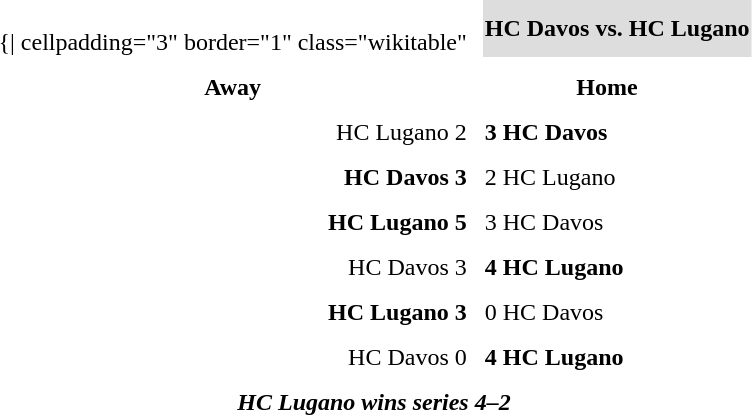<table cellspacing="10">
<tr>
<td valign="top"><br>	{| cellpadding="3" border="1"  class="wikitable"</td>
<th bgcolor="#DDDDDD" colspan="4">HC Davos vs. HC Lugano</th>
</tr>
<tr>
<th>Away</th>
<th>Home</th>
<th></th>
</tr>
<tr>
<td align = "right">HC Lugano 2</td>
<td><strong>3 HC Davos</strong></td>
</tr>
<tr>
<td align = "right"><strong>HC Davos 3</strong></td>
<td>2 HC Lugano</td>
</tr>
<tr>
<td align = "right"><strong>HC Lugano 5</strong></td>
<td>3 HC Davos</td>
</tr>
<tr>
<td align = "right">HC Davos 3</td>
<td><strong>4 HC Lugano</strong></td>
</tr>
<tr>
<td align = "right"><strong>HC Lugano 3</strong></td>
<td>0 HC Davos</td>
</tr>
<tr>
<td align = "right">HC Davos 0</td>
<td><strong>4 HC Lugano</strong></td>
</tr>
<tr align="center">
<td colspan="4"><strong><em>HC Lugano wins series 4–2</em></strong></td>
</tr>
</table>
